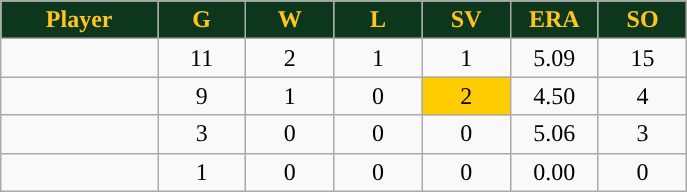<table class="wikitable sortable">
<tr>
<th style="background:#0C371D;color:#ffc322;" width="16%">Player</th>
<th style="background:#0C371D;color:#ffc322;" width="9%">G</th>
<th style="background:#0C371D;color:#ffc322;" width="9%">W</th>
<th style="background:#0C371D;color:#ffc322;" width="9%">L</th>
<th style="background:#0C371D;color:#ffc322;" width="9%">SV</th>
<th style="background:#0C371D;color:#ffc322;" width="9%">ERA</th>
<th style="background:#0C371D;color:#ffc322;" width="9%">SO</th>
</tr>
<tr align="center">
<td></td>
<td>11</td>
<td>2</td>
<td>1</td>
<td>1</td>
<td>5.09</td>
<td>15</td>
</tr>
<tr align="center">
<td></td>
<td>9</td>
<td>1</td>
<td>0</td>
<td style="background:#fc0;">2</td>
<td>4.50</td>
<td>4</td>
</tr>
<tr align="center">
<td></td>
<td>3</td>
<td>0</td>
<td>0</td>
<td>0</td>
<td>5.06</td>
<td>3</td>
</tr>
<tr align="center">
<td></td>
<td>1</td>
<td>0</td>
<td>0</td>
<td>0</td>
<td>0.00</td>
<td>0</td>
</tr>
</table>
